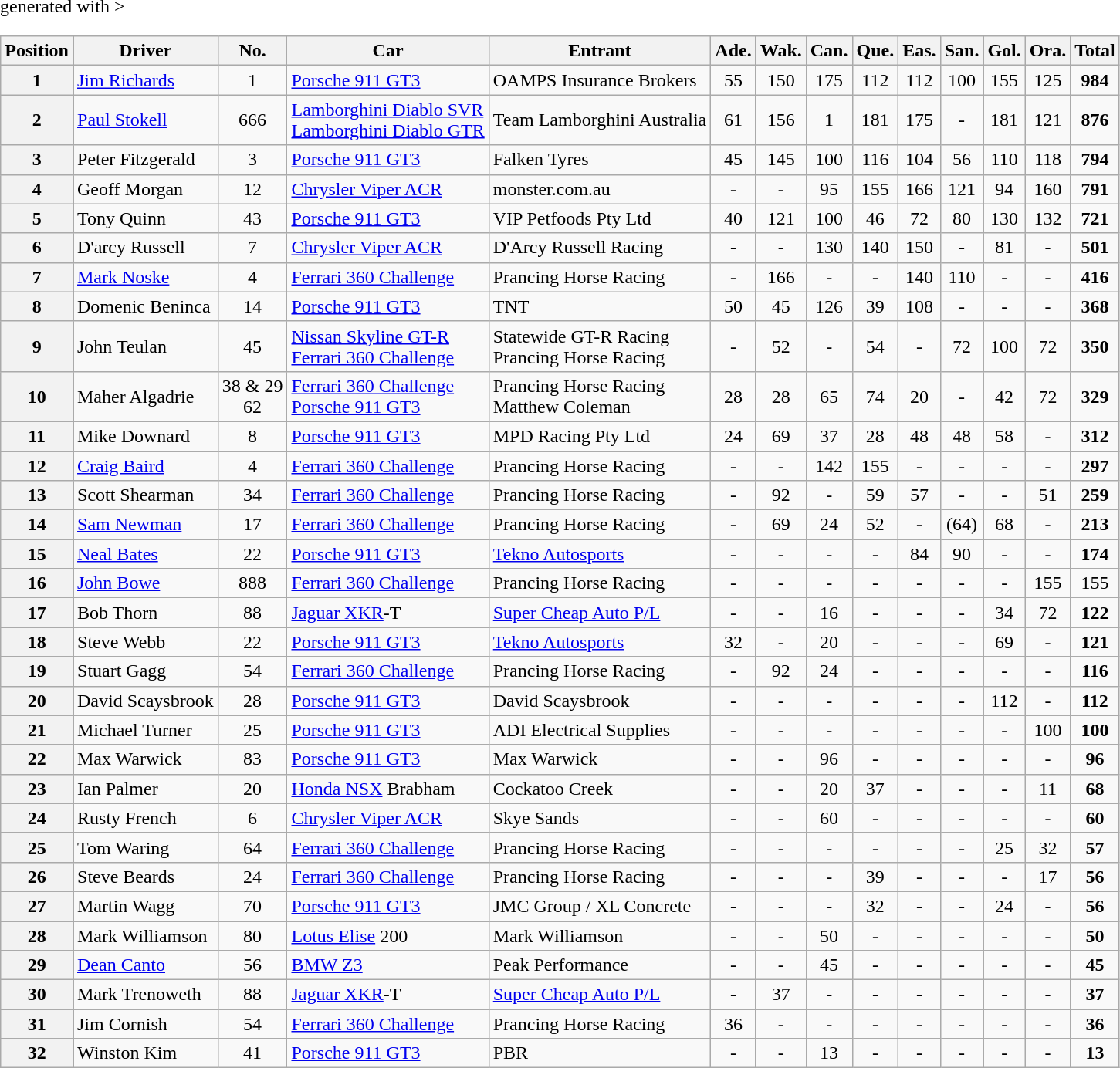<table class="wikitable" <hiddentext>generated with >
<tr style="font-weight:bold">
<th>Position</th>
<th>Driver</th>
<th>No.</th>
<th>Car</th>
<th>Entrant</th>
<th>Ade.</th>
<th>Wak.</th>
<th>Can.</th>
<th>Que.</th>
<th>Eas.</th>
<th>San.</th>
<th>Gol.</th>
<th>Ora.</th>
<th>Total</th>
</tr>
<tr>
<th>1</th>
<td><a href='#'>Jim Richards</a></td>
<td align="center">1</td>
<td><a href='#'>Porsche 911 GT3</a></td>
<td>OAMPS Insurance Brokers</td>
<td align="center">55</td>
<td align="center">150</td>
<td align="center">175</td>
<td align="center">112</td>
<td align="center">112</td>
<td align="center">100</td>
<td align="center">155</td>
<td align="center">125</td>
<td align="center"><strong>984</strong></td>
</tr>
<tr>
<th>2</th>
<td><a href='#'>Paul Stokell</a></td>
<td align="center">666</td>
<td><a href='#'>Lamborghini Diablo SVR</a><br> <a href='#'>Lamborghini Diablo GTR</a></td>
<td>Team Lamborghini Australia</td>
<td align="center">61</td>
<td align="center">156</td>
<td align="center">1</td>
<td align="center">181</td>
<td align="center">175</td>
<td align="center">-</td>
<td align="center">181</td>
<td align="center">121</td>
<td align="center"><strong>876</strong></td>
</tr>
<tr>
<th>3</th>
<td>Peter Fitzgerald</td>
<td align="center">3</td>
<td><a href='#'>Porsche 911 GT3</a></td>
<td>Falken Tyres</td>
<td align="center">45</td>
<td align="center">145</td>
<td align="center">100</td>
<td align="center">116</td>
<td align="center">104</td>
<td align="center">56</td>
<td align="center">110</td>
<td align="center">118</td>
<td align="center"><strong>794</strong></td>
</tr>
<tr>
<th>4</th>
<td>Geoff Morgan</td>
<td align="center">12</td>
<td><a href='#'>Chrysler Viper ACR</a></td>
<td>monster.com.au</td>
<td align="center">-</td>
<td align="center">-</td>
<td align="center">95</td>
<td align="center">155</td>
<td align="center">166</td>
<td align="center">121</td>
<td align="center">94</td>
<td align="center">160</td>
<td align="center"><strong>791</strong></td>
</tr>
<tr>
<th>5</th>
<td>Tony Quinn</td>
<td align="center">43</td>
<td><a href='#'>Porsche 911 GT3</a></td>
<td>VIP Petfoods Pty Ltd</td>
<td align="center">40</td>
<td align="center">121</td>
<td align="center">100</td>
<td align="center">46</td>
<td align="center">72</td>
<td align="center">80</td>
<td align="center">130</td>
<td align="center">132</td>
<td align="center"><strong>721</strong></td>
</tr>
<tr>
<th>6</th>
<td>D'arcy Russell</td>
<td align="center">7</td>
<td><a href='#'>Chrysler Viper ACR</a></td>
<td>D'Arcy Russell Racing</td>
<td align="center">-</td>
<td align="center">-</td>
<td align="center">130</td>
<td align="center">140</td>
<td align="center">150</td>
<td align="center">-</td>
<td align="center">81</td>
<td align="center">-</td>
<td align="center"><strong>501</strong></td>
</tr>
<tr>
<th>7</th>
<td><a href='#'>Mark Noske</a></td>
<td align="center">4</td>
<td><a href='#'>Ferrari 360 Challenge</a></td>
<td>Prancing Horse Racing</td>
<td align="center">-</td>
<td align="center">166</td>
<td align="center">-</td>
<td align="center">-</td>
<td align="center">140</td>
<td align="center">110</td>
<td align="center">-</td>
<td align="center">-</td>
<td align="center"><strong>416</strong></td>
</tr>
<tr>
<th>8</th>
<td>Domenic Beninca</td>
<td align="center">14</td>
<td><a href='#'>Porsche 911 GT3</a></td>
<td>TNT</td>
<td align="center">50</td>
<td align="center">45</td>
<td align="center">126</td>
<td align="center">39</td>
<td align="center">108</td>
<td align="center">-</td>
<td align="center">-</td>
<td align="center">-</td>
<td align="center"><strong>368</strong></td>
</tr>
<tr>
<th>9</th>
<td>John Teulan</td>
<td align="center">45</td>
<td><a href='#'>Nissan Skyline GT-R</a><br> <a href='#'>Ferrari 360 Challenge</a></td>
<td>Statewide GT-R Racing<br> Prancing Horse Racing</td>
<td align="center">-</td>
<td align="center">52</td>
<td align="center">-</td>
<td align="center">54</td>
<td align="center">-</td>
<td align="center">72</td>
<td align="center">100</td>
<td align="center">72</td>
<td align="center"><strong>350</strong></td>
</tr>
<tr>
<th>10</th>
<td>Maher Algadrie</td>
<td align="center">38 & 29<br> 62</td>
<td><a href='#'>Ferrari 360 Challenge</a><br> <a href='#'>Porsche 911 GT3</a></td>
<td>Prancing Horse Racing<br> Matthew Coleman</td>
<td align="center">28</td>
<td align="center">28</td>
<td align="center">65</td>
<td align="center">74</td>
<td align="center">20</td>
<td align="center">-</td>
<td align="center">42</td>
<td align="center">72</td>
<td align="center"><strong>329</strong></td>
</tr>
<tr>
<th>11</th>
<td>Mike Downard</td>
<td align="center">8</td>
<td><a href='#'>Porsche 911 GT3</a></td>
<td>MPD Racing Pty Ltd</td>
<td align="center">24</td>
<td align="center">69</td>
<td align="center">37</td>
<td align="center">28</td>
<td align="center">48</td>
<td align="center">48</td>
<td align="center">58</td>
<td align="center">-</td>
<td align="center"><strong>312</strong></td>
</tr>
<tr>
<th>12</th>
<td><a href='#'>Craig Baird</a></td>
<td align="center">4</td>
<td><a href='#'>Ferrari 360 Challenge</a></td>
<td>Prancing Horse Racing</td>
<td align="center">-</td>
<td align="center">-</td>
<td align="center">142</td>
<td align="center">155</td>
<td align="center">-</td>
<td align="center">-</td>
<td align="center">-</td>
<td align="center">-</td>
<td align="center"><strong>297</strong></td>
</tr>
<tr>
<th>13</th>
<td>Scott Shearman</td>
<td align="center">34</td>
<td><a href='#'>Ferrari 360 Challenge</a></td>
<td>Prancing Horse Racing</td>
<td align="center">-</td>
<td align="center">92</td>
<td align="center">-</td>
<td align="center">59</td>
<td align="center">57</td>
<td align="center">-</td>
<td align="center">-</td>
<td align="center">51</td>
<td align="center"><strong>259</strong></td>
</tr>
<tr>
<th>14</th>
<td><a href='#'>Sam Newman</a></td>
<td align="center">17</td>
<td><a href='#'>Ferrari 360 Challenge</a></td>
<td>Prancing Horse Racing</td>
<td align="center">-</td>
<td align="center">69</td>
<td align="center">24</td>
<td align="center">52</td>
<td align="center">-</td>
<td align="center">(64)</td>
<td align="center">68</td>
<td align="center">-</td>
<td align="center"><strong>213</strong></td>
</tr>
<tr>
<th>15</th>
<td><a href='#'>Neal Bates</a></td>
<td align="center">22</td>
<td><a href='#'>Porsche 911 GT3</a></td>
<td><a href='#'>Tekno Autosports</a></td>
<td align="center">-</td>
<td align="center">-</td>
<td align="center">-</td>
<td align="center">-</td>
<td align="center">84</td>
<td align="center">90</td>
<td align="center">-</td>
<td align="center">-</td>
<td align="center"><strong>174</strong></td>
</tr>
<tr>
<th>16</th>
<td><a href='#'>John Bowe</a></td>
<td align="center">888</td>
<td><a href='#'>Ferrari 360 Challenge</a></td>
<td>Prancing Horse Racing</td>
<td align="center">-</td>
<td align="center">-</td>
<td align="center">-</td>
<td align="center">-</td>
<td align="center">-</td>
<td align="center">-</td>
<td align="center">-</td>
<td align="center">155</td>
<td align="center">155</td>
</tr>
<tr>
<th>17</th>
<td>Bob Thorn</td>
<td align="center">88</td>
<td><a href='#'>Jaguar XKR</a>-T</td>
<td><a href='#'>Super Cheap Auto P/L</a></td>
<td align="center">-</td>
<td align="center">-</td>
<td align="center">16</td>
<td align="center">-</td>
<td align="center">-</td>
<td align="center">-</td>
<td align="center">34</td>
<td align="center">72</td>
<td align="center"><strong>122</strong></td>
</tr>
<tr>
<th>18</th>
<td>Steve Webb</td>
<td align="center">22</td>
<td><a href='#'>Porsche 911 GT3</a></td>
<td><a href='#'>Tekno Autosports</a></td>
<td align="center">32</td>
<td align="center">-</td>
<td align="center">20</td>
<td align="center">-</td>
<td align="center">-</td>
<td align="center">-</td>
<td align="center">69</td>
<td align="center">-</td>
<td align="center"><strong>121</strong></td>
</tr>
<tr>
<th>19</th>
<td>Stuart Gagg</td>
<td align="center">54</td>
<td><a href='#'>Ferrari 360 Challenge</a></td>
<td>Prancing Horse Racing</td>
<td align="center">-</td>
<td align="center">92</td>
<td align="center">24</td>
<td align="center">-</td>
<td align="center">-</td>
<td align="center">-</td>
<td align="center">-</td>
<td align="center">-</td>
<td align="center"><strong>116</strong></td>
</tr>
<tr>
<th>20</th>
<td>David Scaysbrook</td>
<td align="center">28</td>
<td><a href='#'>Porsche 911 GT3</a></td>
<td>David Scaysbrook</td>
<td align="center">-</td>
<td align="center">-</td>
<td align="center">-</td>
<td align="center">-</td>
<td align="center">-</td>
<td align="center">-</td>
<td align="center">112</td>
<td align="center">-</td>
<td align="center"><strong>112</strong></td>
</tr>
<tr>
<th>21</th>
<td>Michael Turner</td>
<td align="center">25</td>
<td><a href='#'>Porsche 911 GT3</a></td>
<td>ADI Electrical Supplies</td>
<td align="center">-</td>
<td align="center">-</td>
<td align="center">-</td>
<td align="center">-</td>
<td align="center">-</td>
<td align="center">-</td>
<td align="center">-</td>
<td align="center">100</td>
<td align="center"><strong>100</strong></td>
</tr>
<tr>
<th>22</th>
<td>Max Warwick</td>
<td align="center">83</td>
<td><a href='#'>Porsche 911 GT3</a></td>
<td>Max Warwick</td>
<td align="center">-</td>
<td align="center">-</td>
<td align="center">96</td>
<td align="center">-</td>
<td align="center">-</td>
<td align="center">-</td>
<td align="center">-</td>
<td align="center">-</td>
<td align="center"><strong>96</strong></td>
</tr>
<tr>
<th>23</th>
<td>Ian Palmer</td>
<td align="center">20</td>
<td><a href='#'>Honda NSX</a> Brabham</td>
<td>Cockatoo Creek</td>
<td align="center">-</td>
<td align="center">-</td>
<td align="center">20</td>
<td align="center">37</td>
<td align="center">-</td>
<td align="center">-</td>
<td align="center">-</td>
<td align="center">11</td>
<td align="center"><strong>68</strong></td>
</tr>
<tr>
<th>24</th>
<td>Rusty French</td>
<td align="center">6</td>
<td><a href='#'>Chrysler Viper ACR</a></td>
<td>Skye Sands</td>
<td align="center">-</td>
<td align="center">-</td>
<td align="center">60</td>
<td align="center">-</td>
<td align="center">-</td>
<td align="center">-</td>
<td align="center">-</td>
<td align="center">-</td>
<td align="center"><strong>60</strong></td>
</tr>
<tr>
<th>25</th>
<td>Tom Waring</td>
<td align="center">64</td>
<td><a href='#'>Ferrari 360 Challenge</a></td>
<td>Prancing Horse Racing</td>
<td align="center">-</td>
<td align="center">-</td>
<td align="center">-</td>
<td align="center">-</td>
<td align="center">-</td>
<td align="center">-</td>
<td align="center">25</td>
<td align="center">32</td>
<td align="center"><strong>57</strong></td>
</tr>
<tr>
<th>26</th>
<td>Steve Beards</td>
<td align="center">24</td>
<td><a href='#'>Ferrari 360 Challenge</a></td>
<td>Prancing Horse Racing</td>
<td align="center">-</td>
<td align="center">-</td>
<td align="center">-</td>
<td align="center">39</td>
<td align="center">-</td>
<td align="center">-</td>
<td align="center">-</td>
<td align="center">17</td>
<td align="center"><strong>56</strong></td>
</tr>
<tr>
<th>27</th>
<td>Martin Wagg</td>
<td align="center">70</td>
<td><a href='#'>Porsche 911 GT3</a></td>
<td>JMC Group / XL Concrete</td>
<td align="center">-</td>
<td align="center">-</td>
<td align="center">-</td>
<td align="center">32</td>
<td align="center">-</td>
<td align="center">-</td>
<td align="center">24</td>
<td align="center">-</td>
<td align="center"><strong>56</strong></td>
</tr>
<tr>
<th>28</th>
<td>Mark Williamson</td>
<td align="center">80</td>
<td><a href='#'>Lotus Elise</a> 200</td>
<td>Mark Williamson</td>
<td align="center">-</td>
<td align="center">-</td>
<td align="center">50</td>
<td align="center">-</td>
<td align="center">-</td>
<td align="center">-</td>
<td align="center">-</td>
<td align="center">-</td>
<td align="center"><strong>50</strong></td>
</tr>
<tr>
<th>29</th>
<td><a href='#'>Dean Canto</a></td>
<td align="center">56</td>
<td><a href='#'>BMW Z3</a></td>
<td>Peak Performance</td>
<td align="center">-</td>
<td align="center">-</td>
<td align="center">45</td>
<td align="center">-</td>
<td align="center">-</td>
<td align="center">-</td>
<td align="center">-</td>
<td align="center">-</td>
<td align="center"><strong>45</strong></td>
</tr>
<tr>
<th>30</th>
<td>Mark Trenoweth</td>
<td align="center">88</td>
<td><a href='#'>Jaguar XKR</a>-T</td>
<td><a href='#'>Super Cheap Auto P/L</a></td>
<td align="center">-</td>
<td align="center">37</td>
<td align="center">-</td>
<td align="center">-</td>
<td align="center">-</td>
<td align="center">-</td>
<td align="center">-</td>
<td align="center">-</td>
<td align="center"><strong>37</strong></td>
</tr>
<tr>
<th>31</th>
<td>Jim Cornish</td>
<td align="center">54</td>
<td><a href='#'>Ferrari 360 Challenge</a></td>
<td>Prancing Horse Racing</td>
<td align="center">36</td>
<td align="center">-</td>
<td align="center">-</td>
<td align="center">-</td>
<td align="center">-</td>
<td align="center">-</td>
<td align="center">-</td>
<td align="center">-</td>
<td align="center"><strong>36</strong></td>
</tr>
<tr>
<th>32</th>
<td>Winston Kim</td>
<td align="center">41</td>
<td><a href='#'>Porsche 911 GT3</a></td>
<td>PBR</td>
<td align="center">-</td>
<td align="center">-</td>
<td align="center">13</td>
<td align="center">-</td>
<td align="center">-</td>
<td align="center">-</td>
<td align="center">-</td>
<td align="center">-</td>
<td align="center"><strong>13</strong></td>
</tr>
</table>
